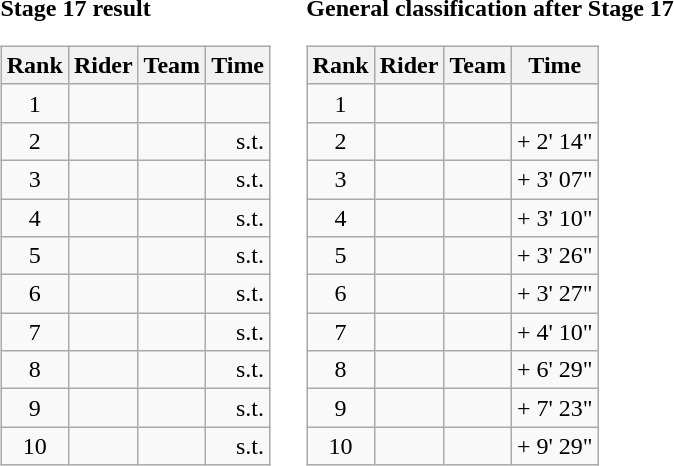<table>
<tr>
<td><strong>Stage 17 result</strong><br><table class="wikitable">
<tr>
<th scope="col">Rank</th>
<th scope="col">Rider</th>
<th scope="col">Team</th>
<th scope="col">Time</th>
</tr>
<tr>
<td style="text-align:center;">1</td>
<td></td>
<td></td>
<td style="text-align:right;"></td>
</tr>
<tr>
<td style="text-align:center;">2</td>
<td></td>
<td></td>
<td style="text-align:right;">s.t.</td>
</tr>
<tr>
<td style="text-align:center;">3</td>
<td></td>
<td></td>
<td style="text-align:right;">s.t.</td>
</tr>
<tr>
<td style="text-align:center;">4</td>
<td></td>
<td></td>
<td style="text-align:right;">s.t.</td>
</tr>
<tr>
<td style="text-align:center;">5</td>
<td></td>
<td></td>
<td style="text-align:right;">s.t.</td>
</tr>
<tr>
<td style="text-align:center;">6</td>
<td></td>
<td></td>
<td style="text-align:right;">s.t.</td>
</tr>
<tr>
<td style="text-align:center;">7</td>
<td></td>
<td></td>
<td style="text-align:right;">s.t.</td>
</tr>
<tr>
<td style="text-align:center;">8</td>
<td></td>
<td></td>
<td style="text-align:right;">s.t.</td>
</tr>
<tr>
<td style="text-align:center;">9</td>
<td></td>
<td></td>
<td style="text-align:right;">s.t.</td>
</tr>
<tr>
<td style="text-align:center;">10</td>
<td></td>
<td></td>
<td style="text-align:right;">s.t.</td>
</tr>
</table>
</td>
<td></td>
<td><strong>General classification after Stage 17</strong><br><table class="wikitable">
<tr>
<th scope="col">Rank</th>
<th scope="col">Rider</th>
<th scope="col">Team</th>
<th scope="col">Time</th>
</tr>
<tr>
<td style="text-align:center;">1</td>
<td></td>
<td></td>
<td style="text-align:right;"></td>
</tr>
<tr>
<td style="text-align:center;">2</td>
<td></td>
<td></td>
<td style="text-align:right;">+ 2' 14"</td>
</tr>
<tr>
<td style="text-align:center;">3</td>
<td></td>
<td></td>
<td style="text-align:right;">+ 3' 07"</td>
</tr>
<tr>
<td style="text-align:center;">4</td>
<td></td>
<td></td>
<td style="text-align:right;">+ 3' 10"</td>
</tr>
<tr>
<td style="text-align:center;">5</td>
<td></td>
<td></td>
<td style="text-align:right;">+ 3' 26"</td>
</tr>
<tr>
<td style="text-align:center;">6</td>
<td></td>
<td></td>
<td style="text-align:right;">+ 3' 27"</td>
</tr>
<tr>
<td style="text-align:center;">7</td>
<td></td>
<td></td>
<td style="text-align:right;">+ 4' 10"</td>
</tr>
<tr>
<td style="text-align:center;">8</td>
<td></td>
<td></td>
<td style="text-align:right;">+ 6' 29"</td>
</tr>
<tr>
<td style="text-align:center;">9</td>
<td></td>
<td></td>
<td style="text-align:right;">+ 7' 23"</td>
</tr>
<tr>
<td style="text-align:center;">10</td>
<td></td>
<td></td>
<td style="text-align:right;">+ 9' 29"</td>
</tr>
</table>
</td>
</tr>
</table>
